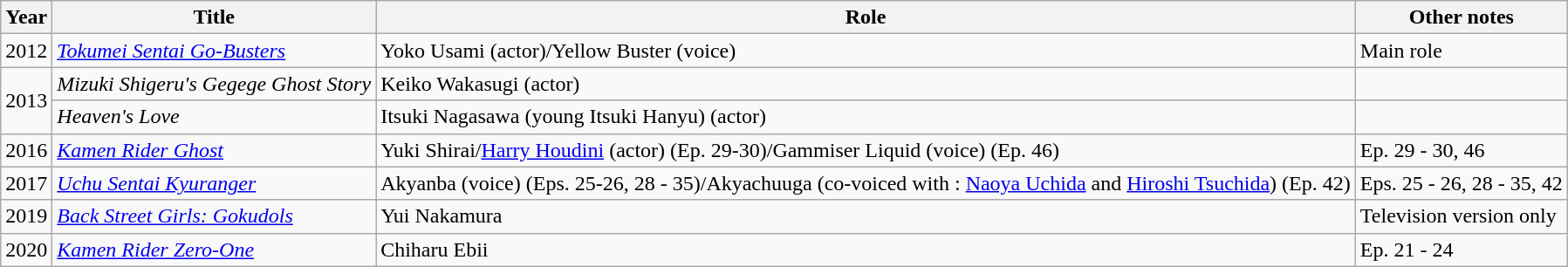<table class="wikitable">
<tr>
<th>Year</th>
<th>Title</th>
<th>Role</th>
<th>Other notes</th>
</tr>
<tr>
<td>2012</td>
<td><em><a href='#'>Tokumei Sentai Go-Busters</a></em></td>
<td>Yoko Usami (actor)/Yellow Buster (voice)</td>
<td>Main role</td>
</tr>
<tr>
<td rowspan="2">2013</td>
<td><em>Mizuki Shigeru's Gegege Ghost Story</em></td>
<td>Keiko Wakasugi (actor)</td>
<td></td>
</tr>
<tr>
<td><em>Heaven's Love</em></td>
<td>Itsuki Nagasawa (young Itsuki Hanyu) (actor)</td>
<td></td>
</tr>
<tr>
<td>2016</td>
<td><em><a href='#'>Kamen Rider Ghost</a></em></td>
<td>Yuki Shirai/<a href='#'>Harry Houdini</a> (actor) (Ep. 29-30)/Gammiser Liquid (voice) (Ep. 46)</td>
<td>Ep. 29 - 30, 46</td>
</tr>
<tr>
<td>2017</td>
<td><em><a href='#'>Uchu Sentai Kyuranger</a></em></td>
<td>Akyanba (voice) (Eps. 25-26, 28 - 35)/Akyachuuga (co-voiced with : <a href='#'>Naoya Uchida</a> and <a href='#'>Hiroshi Tsuchida</a>) (Ep. 42)</td>
<td>Eps. 25 - 26, 28 - 35, 42</td>
</tr>
<tr>
<td>2019</td>
<td><em><a href='#'>Back Street Girls: Gokudols</a></em></td>
<td>Yui Nakamura</td>
<td>Television version only</td>
</tr>
<tr>
<td>2020</td>
<td><em><a href='#'>Kamen Rider Zero-One</a></em></td>
<td>Chiharu Ebii</td>
<td>Ep. 21 - 24</td>
</tr>
</table>
